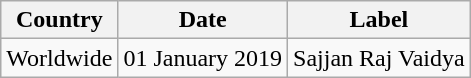<table class="wikitable">
<tr>
<th>Country</th>
<th>Date</th>
<th>Label</th>
</tr>
<tr>
<td>Worldwide</td>
<td>01 January 2019</td>
<td>Sajjan Raj Vaidya</td>
</tr>
</table>
